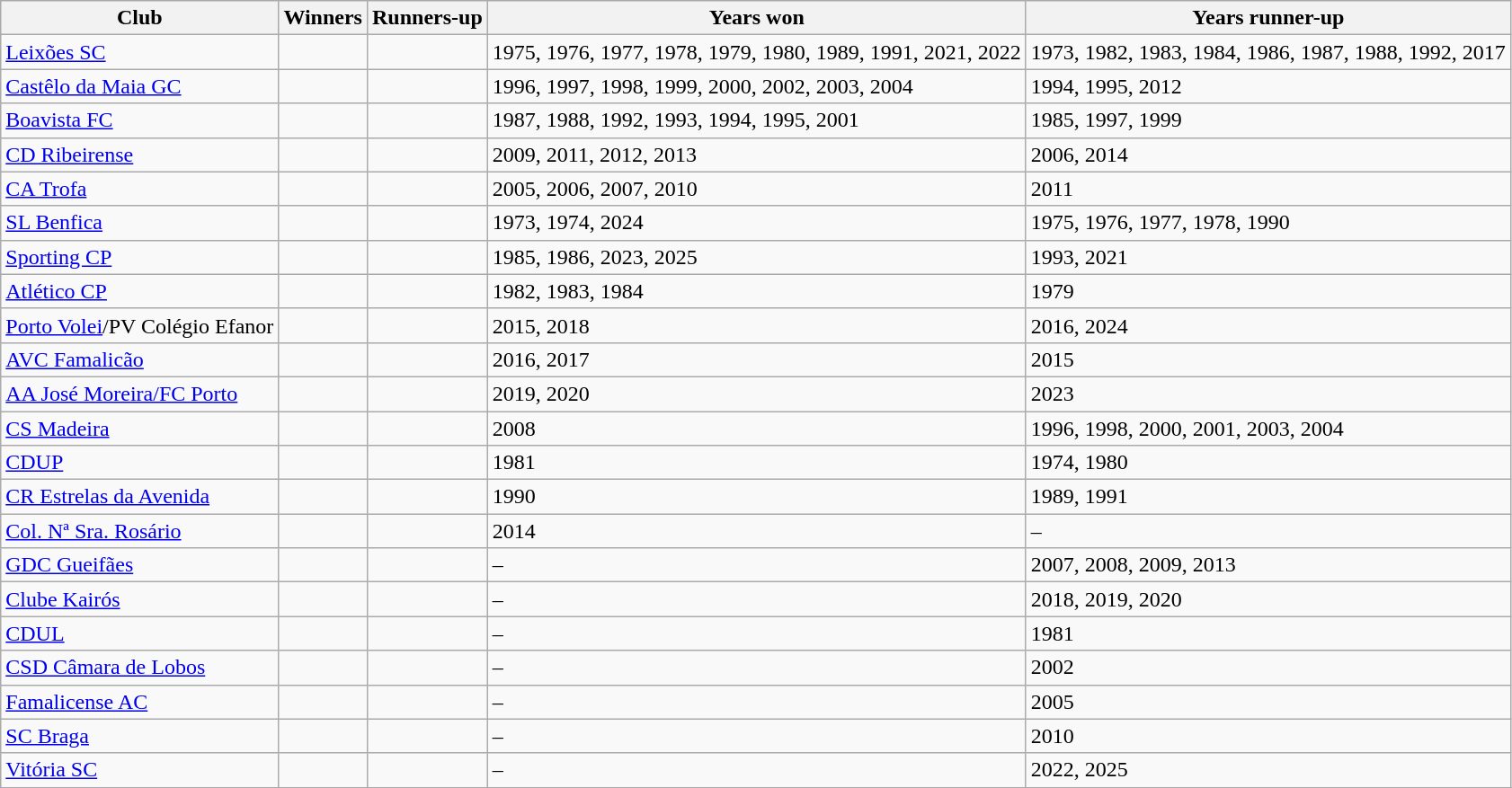<table class="wikitable plainrowheaders sortable">
<tr>
<th scope=col>Club</th>
<th scope=col>Winners</th>
<th scope=col>Runners-up</th>
<th scope=col>Years won</th>
<th scope=col>Years runner-up</th>
</tr>
<tr>
<td><a href='#'>Leixões SC</a></td>
<td></td>
<td></td>
<td>1975, 1976, 1977, 1978, 1979, 1980, 1989, 1991, 2021, 2022</td>
<td>1973, 1982, 1983, 1984, 1986, 1987, 1988, 1992, 2017</td>
</tr>
<tr>
<td><a href='#'>Castêlo da Maia GC</a></td>
<td></td>
<td></td>
<td>1996, 1997, 1998, 1999, 2000, 2002, 2003, 2004</td>
<td>1994, 1995, 2012</td>
</tr>
<tr>
<td><a href='#'>Boavista FC</a></td>
<td></td>
<td></td>
<td>1987, 1988, 1992, 1993, 1994, 1995, 2001</td>
<td>1985, 1997, 1999</td>
</tr>
<tr>
<td><a href='#'>CD Ribeirense</a></td>
<td></td>
<td></td>
<td>2009, 2011, 2012, 2013</td>
<td>2006, 2014</td>
</tr>
<tr>
<td><a href='#'>CA Trofa</a></td>
<td></td>
<td></td>
<td>2005, 2006, 2007, 2010</td>
<td>2011</td>
</tr>
<tr>
<td><a href='#'>SL Benfica</a></td>
<td></td>
<td></td>
<td>1973, 1974, 2024</td>
<td>1975, 1976, 1977, 1978, 1990</td>
</tr>
<tr>
<td><a href='#'>Sporting CP</a></td>
<td></td>
<td></td>
<td>1985, 1986, 2023, 2025</td>
<td>1993, 2021</td>
</tr>
<tr>
<td><a href='#'>Atlético CP</a></td>
<td></td>
<td></td>
<td>1982, 1983, 1984</td>
<td>1979</td>
</tr>
<tr>
<td><a href='#'>Porto Volei</a>/PV Colégio Efanor</td>
<td></td>
<td></td>
<td>2015, 2018</td>
<td>2016, 2024</td>
</tr>
<tr>
<td><a href='#'>AVC Famalicão</a></td>
<td></td>
<td></td>
<td>2016, 2017</td>
<td>2015</td>
</tr>
<tr>
<td><a href='#'>AA José Moreira/FC Porto</a></td>
<td></td>
<td></td>
<td>2019, 2020</td>
<td>2023</td>
</tr>
<tr>
<td><a href='#'>CS Madeira</a></td>
<td></td>
<td></td>
<td>2008</td>
<td>1996, 1998, 2000, 2001, 2003, 2004</td>
</tr>
<tr>
<td><a href='#'>CDUP</a></td>
<td></td>
<td></td>
<td>1981</td>
<td>1974, 1980</td>
</tr>
<tr>
<td><a href='#'>CR Estrelas da Avenida</a></td>
<td></td>
<td></td>
<td>1990</td>
<td>1989, 1991</td>
</tr>
<tr>
<td><a href='#'>Col. Nª Sra. Rosário</a></td>
<td></td>
<td></td>
<td>2014</td>
<td>–</td>
</tr>
<tr>
<td><a href='#'>GDC Gueifães</a></td>
<td></td>
<td></td>
<td>–</td>
<td>2007, 2008, 2009, 2013</td>
</tr>
<tr>
<td><a href='#'>Clube Kairós</a></td>
<td></td>
<td></td>
<td>–</td>
<td>2018, 2019, 2020</td>
</tr>
<tr>
<td><a href='#'>CDUL</a></td>
<td></td>
<td></td>
<td>–</td>
<td>1981</td>
</tr>
<tr>
<td><a href='#'>CSD Câmara de Lobos</a></td>
<td></td>
<td></td>
<td>–</td>
<td>2002</td>
</tr>
<tr>
<td><a href='#'>Famalicense AC</a></td>
<td></td>
<td></td>
<td>–</td>
<td>2005</td>
</tr>
<tr>
<td><a href='#'>SC Braga</a></td>
<td></td>
<td></td>
<td>–</td>
<td>2010</td>
</tr>
<tr>
<td><a href='#'>Vitória SC</a></td>
<td></td>
<td></td>
<td>–</td>
<td>2022, 2025</td>
</tr>
<tr>
</tr>
</table>
